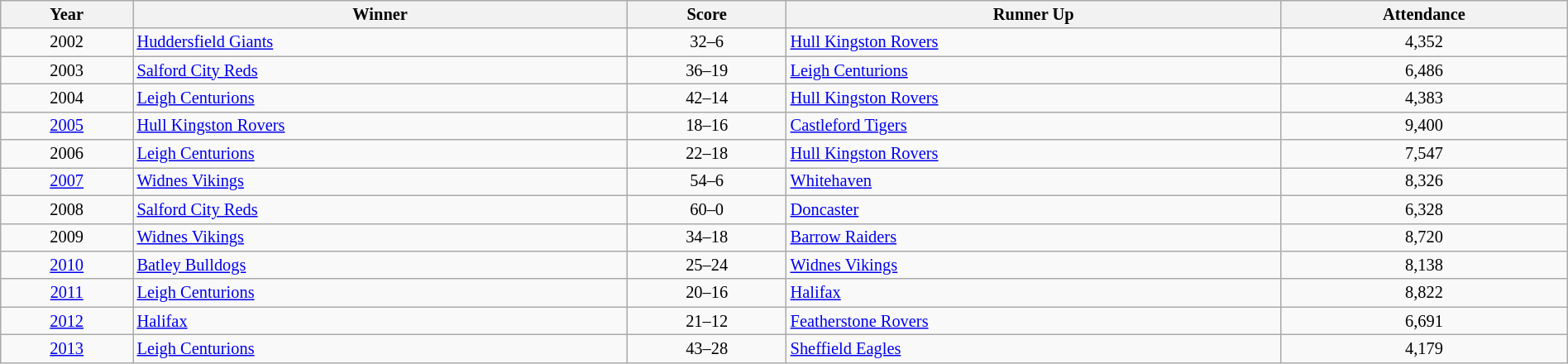<table class="wikitable" style="text-align: center; font-size:85%;"  cellpadding=3 cellspacing=0 width=100%>
<tr>
<th>Year</th>
<th>Winner</th>
<th>Score</th>
<th>Runner Up</th>
<th>Attendance</th>
</tr>
<tr>
<td>2002</td>
<td align=left> <a href='#'>Huddersfield Giants</a></td>
<td>32–6</td>
<td align=left> <a href='#'>Hull Kingston Rovers</a></td>
<td>4,352</td>
</tr>
<tr>
<td>2003</td>
<td align=left> <a href='#'>Salford City Reds</a></td>
<td>36–19</td>
<td align=left> <a href='#'>Leigh Centurions</a></td>
<td>6,486</td>
</tr>
<tr>
<td>2004</td>
<td align=left> <a href='#'>Leigh Centurions</a></td>
<td>42–14</td>
<td align=left> <a href='#'>Hull Kingston Rovers</a></td>
<td>4,383</td>
</tr>
<tr>
<td><a href='#'>2005</a></td>
<td align=left> <a href='#'>Hull Kingston Rovers</a></td>
<td>18–16</td>
<td align=left> <a href='#'>Castleford Tigers</a></td>
<td>9,400</td>
</tr>
<tr>
<td>2006</td>
<td align=left> <a href='#'>Leigh Centurions</a></td>
<td>22–18</td>
<td align=left> <a href='#'>Hull Kingston Rovers</a></td>
<td>7,547</td>
</tr>
<tr>
<td><a href='#'>2007</a></td>
<td align=left> <a href='#'>Widnes Vikings</a></td>
<td>54–6</td>
<td align=left> <a href='#'>Whitehaven</a></td>
<td>8,326</td>
</tr>
<tr>
<td>2008</td>
<td align=left> <a href='#'>Salford City Reds</a></td>
<td>60–0</td>
<td align=left> <a href='#'>Doncaster</a></td>
<td>6,328</td>
</tr>
<tr>
<td>2009</td>
<td align=left> <a href='#'>Widnes Vikings</a></td>
<td>34–18</td>
<td align=left> <a href='#'>Barrow Raiders</a></td>
<td>8,720</td>
</tr>
<tr>
<td><a href='#'>2010</a></td>
<td align=left> <a href='#'>Batley Bulldogs</a></td>
<td>25–24</td>
<td align=left> <a href='#'>Widnes Vikings</a></td>
<td>8,138</td>
</tr>
<tr>
<td><a href='#'>2011</a></td>
<td align=left> <a href='#'>Leigh Centurions</a></td>
<td>20–16</td>
<td align=left> <a href='#'>Halifax</a></td>
<td>8,822</td>
</tr>
<tr>
<td><a href='#'>2012</a></td>
<td align=left> <a href='#'>Halifax</a></td>
<td>21–12</td>
<td align=left> <a href='#'>Featherstone Rovers</a></td>
<td>6,691</td>
</tr>
<tr>
<td><a href='#'>2013</a></td>
<td align=left> <a href='#'>Leigh Centurions</a></td>
<td>43–28</td>
<td align=left> <a href='#'>Sheffield Eagles</a></td>
<td>4,179</td>
</tr>
</table>
